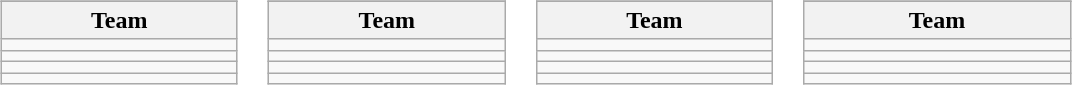<table>
<tr valign=top>
<td><br><table class="wikitable">
<tr>
</tr>
<tr>
<th width=150>Team</th>
</tr>
<tr>
<td></td>
</tr>
<tr>
<td></td>
</tr>
<tr>
<td></td>
</tr>
<tr>
<td></td>
</tr>
</table>
</td>
<td><br><table class="wikitable">
<tr>
</tr>
<tr>
<th width=150>Team</th>
</tr>
<tr>
<td></td>
</tr>
<tr>
<td></td>
</tr>
<tr>
<td></td>
</tr>
<tr>
<td></td>
</tr>
</table>
</td>
<td><br><table class="wikitable">
<tr>
</tr>
<tr>
<th width=150>Team</th>
</tr>
<tr>
<td></td>
</tr>
<tr>
<td></td>
</tr>
<tr>
<td></td>
</tr>
<tr>
<td></td>
</tr>
</table>
</td>
<td><br><table class="wikitable">
<tr>
</tr>
<tr>
<th width=170>Team</th>
</tr>
<tr>
<td></td>
</tr>
<tr>
<td></td>
</tr>
<tr>
<td></td>
</tr>
<tr>
<td></td>
</tr>
</table>
</td>
</tr>
</table>
